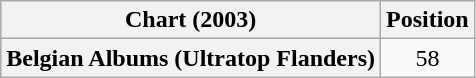<table class="wikitable plainrowheaders" style="text-align:center">
<tr>
<th scope="col">Chart (2003)</th>
<th scope="col">Position</th>
</tr>
<tr>
<th scope="row">Belgian Albums (Ultratop Flanders)</th>
<td>58</td>
</tr>
</table>
